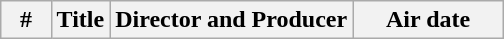<table class="wikitable" style="text-align: center;">
<tr>
<th style="width:10%;">#</th>
<th>Title</th>
<th>Director and Producer</th>
<th style="width:30%;">Air date<br>

</th>
</tr>
</table>
